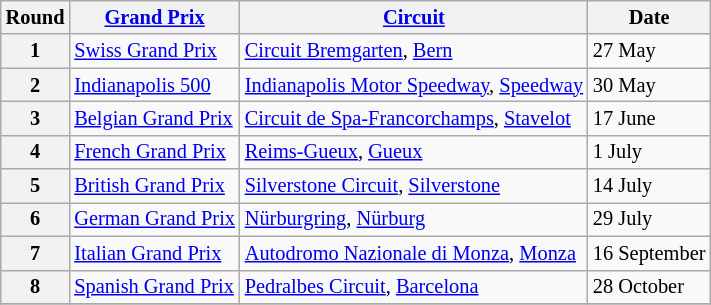<table class="wikitable" style="font-size: 85%;">
<tr>
<th>Round</th>
<th><a href='#'>Grand Prix</a></th>
<th><a href='#'>Circuit</a></th>
<th>Date</th>
</tr>
<tr>
<th>1</th>
<td><a href='#'>Swiss Grand Prix</a></td>
<td> <a href='#'>Circuit Bremgarten</a>, <a href='#'>Bern</a></td>
<td>27 May</td>
</tr>
<tr>
<th>2</th>
<td><a href='#'>Indianapolis 500</a></td>
<td> <a href='#'>Indianapolis Motor Speedway</a>, <a href='#'>Speedway</a></td>
<td>30 May</td>
</tr>
<tr>
<th>3</th>
<td><a href='#'>Belgian Grand Prix</a></td>
<td> <a href='#'>Circuit de Spa-Francorchamps</a>, <a href='#'>Stavelot</a></td>
<td>17 June</td>
</tr>
<tr>
<th>4</th>
<td><a href='#'>French Grand Prix</a></td>
<td> <a href='#'>Reims-Gueux</a>, <a href='#'>Gueux</a></td>
<td>1 July</td>
</tr>
<tr>
<th>5</th>
<td><a href='#'>British Grand Prix</a></td>
<td> <a href='#'>Silverstone Circuit</a>, <a href='#'>Silverstone</a></td>
<td>14 July</td>
</tr>
<tr>
<th>6</th>
<td><a href='#'>German Grand Prix</a></td>
<td> <a href='#'>Nürburgring</a>, <a href='#'>Nürburg</a></td>
<td>29 July</td>
</tr>
<tr>
<th>7</th>
<td><a href='#'>Italian Grand Prix</a></td>
<td> <a href='#'>Autodromo Nazionale di Monza</a>, <a href='#'>Monza</a></td>
<td>16 September</td>
</tr>
<tr>
<th>8</th>
<td><a href='#'>Spanish Grand Prix</a></td>
<td> <a href='#'>Pedralbes Circuit</a>, <a href='#'>Barcelona</a></td>
<td>28 October</td>
</tr>
<tr>
</tr>
</table>
